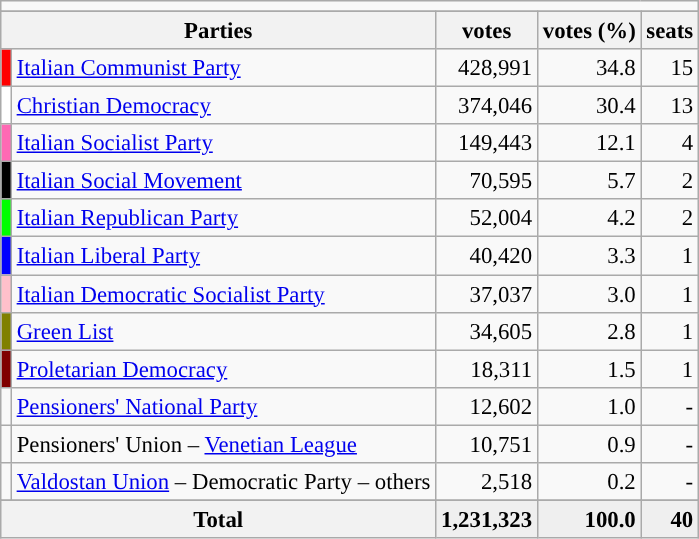<table class="wikitable" style="font-size:95%">
<tr>
<td colspan=5 align=center></td>
</tr>
<tr>
</tr>
<tr bgcolor="EFEFEF">
<th colspan=2>Parties</th>
<th>votes</th>
<th>votes (%)</th>
<th>seats</th>
</tr>
<tr>
<td bgcolor=red></td>
<td><a href='#'>Italian Communist Party</a></td>
<td align=right>428,991</td>
<td align=right>34.8</td>
<td align=right>15</td>
</tr>
<tr>
<td bgcolor=white></td>
<td><a href='#'>Christian Democracy</a></td>
<td align=right>374,046</td>
<td align=right>30.4</td>
<td align=right>13</td>
</tr>
<tr>
<td bgcolor=hotpink></td>
<td><a href='#'>Italian Socialist Party</a></td>
<td align=right>149,443</td>
<td align=right>12.1</td>
<td align=right>4</td>
</tr>
<tr>
<td bgcolor=black></td>
<td><a href='#'>Italian Social Movement</a></td>
<td align=right>70,595</td>
<td align=right>5.7</td>
<td align=right>2</td>
</tr>
<tr>
<td bgcolor=lime></td>
<td><a href='#'>Italian Republican Party</a></td>
<td align=right>52,004</td>
<td align=right>4.2</td>
<td align=right>2</td>
</tr>
<tr>
<td bgcolor=blue></td>
<td><a href='#'>Italian Liberal Party</a></td>
<td align=right>40,420</td>
<td align=right>3.3</td>
<td align=right>1</td>
</tr>
<tr>
<td bgcolor=pink></td>
<td><a href='#'>Italian Democratic Socialist Party</a></td>
<td align=right>37,037</td>
<td align=right>3.0</td>
<td align=right>1</td>
</tr>
<tr>
<td bgcolor=olive></td>
<td><a href='#'>Green List</a></td>
<td align=right>34,605</td>
<td align=right>2.8</td>
<td align=right>1</td>
</tr>
<tr>
<td bgcolor=maroon></td>
<td><a href='#'>Proletarian Democracy</a></td>
<td align=right>18,311</td>
<td align=right>1.5</td>
<td align=right>1</td>
</tr>
<tr>
<td></td>
<td><a href='#'>Pensioners' National Party</a></td>
<td align=right>12,602</td>
<td align=right>1.0</td>
<td align=right>-</td>
</tr>
<tr>
<td></td>
<td>Pensioners' Union – <a href='#'>Venetian League</a></td>
<td align=right>10,751</td>
<td align=right>0.9</td>
<td align=right>-</td>
</tr>
<tr>
<td></td>
<td><a href='#'>Valdostan Union</a> – Democratic Party – others</td>
<td align=right>2,518</td>
<td align=right>0.2</td>
<td align=right>-</td>
</tr>
<tr>
</tr>
<tr bgcolor="EFEFEF">
<th colspan=2><strong>Total</strong></th>
<td align=right><strong>1,231,323</strong></td>
<td align=right><strong>100.0</strong></td>
<td align=right><strong>40</strong></td>
</tr>
</table>
